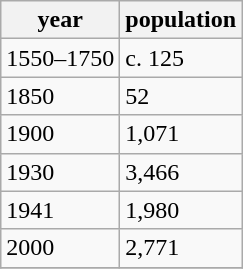<table class="wikitable">
<tr>
<th>year</th>
<th>population</th>
</tr>
<tr>
<td>1550–1750</td>
<td>c. 125</td>
</tr>
<tr>
<td>1850</td>
<td>52</td>
</tr>
<tr>
<td>1900</td>
<td>1,071</td>
</tr>
<tr>
<td>1930</td>
<td>3,466</td>
</tr>
<tr>
<td>1941</td>
<td>1,980</td>
</tr>
<tr>
<td>2000</td>
<td>2,771</td>
</tr>
<tr>
</tr>
</table>
